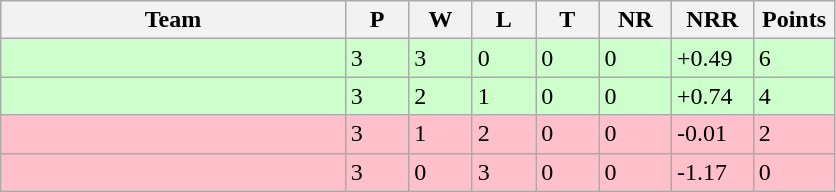<table class="wikitable">
<tr>
<th width=38%>Team</th>
<th width=7%>P</th>
<th width=7%>W</th>
<th width=7%>L</th>
<th width=7%>T</th>
<th width=8%>NR</th>
<th width=9%>NRR</th>
<th width=9%>Points</th>
</tr>
<tr bgcolor=ccffcc>
<td align=left></td>
<td>3</td>
<td>3</td>
<td>0</td>
<td>0</td>
<td>0</td>
<td>+0.49</td>
<td>6</td>
</tr>
<tr bgcolor=ccffcc>
<td align=left></td>
<td>3</td>
<td>2</td>
<td>1</td>
<td>0</td>
<td>0</td>
<td>+0.74</td>
<td>4</td>
</tr>
<tr bgcolor=pink>
<td align=left></td>
<td>3</td>
<td>1</td>
<td>2</td>
<td>0</td>
<td>0</td>
<td>-0.01</td>
<td>2</td>
</tr>
<tr bgcolor=pink>
<td align=left></td>
<td>3</td>
<td>0</td>
<td>3</td>
<td>0</td>
<td>0</td>
<td>-1.17</td>
<td>0</td>
</tr>
</table>
